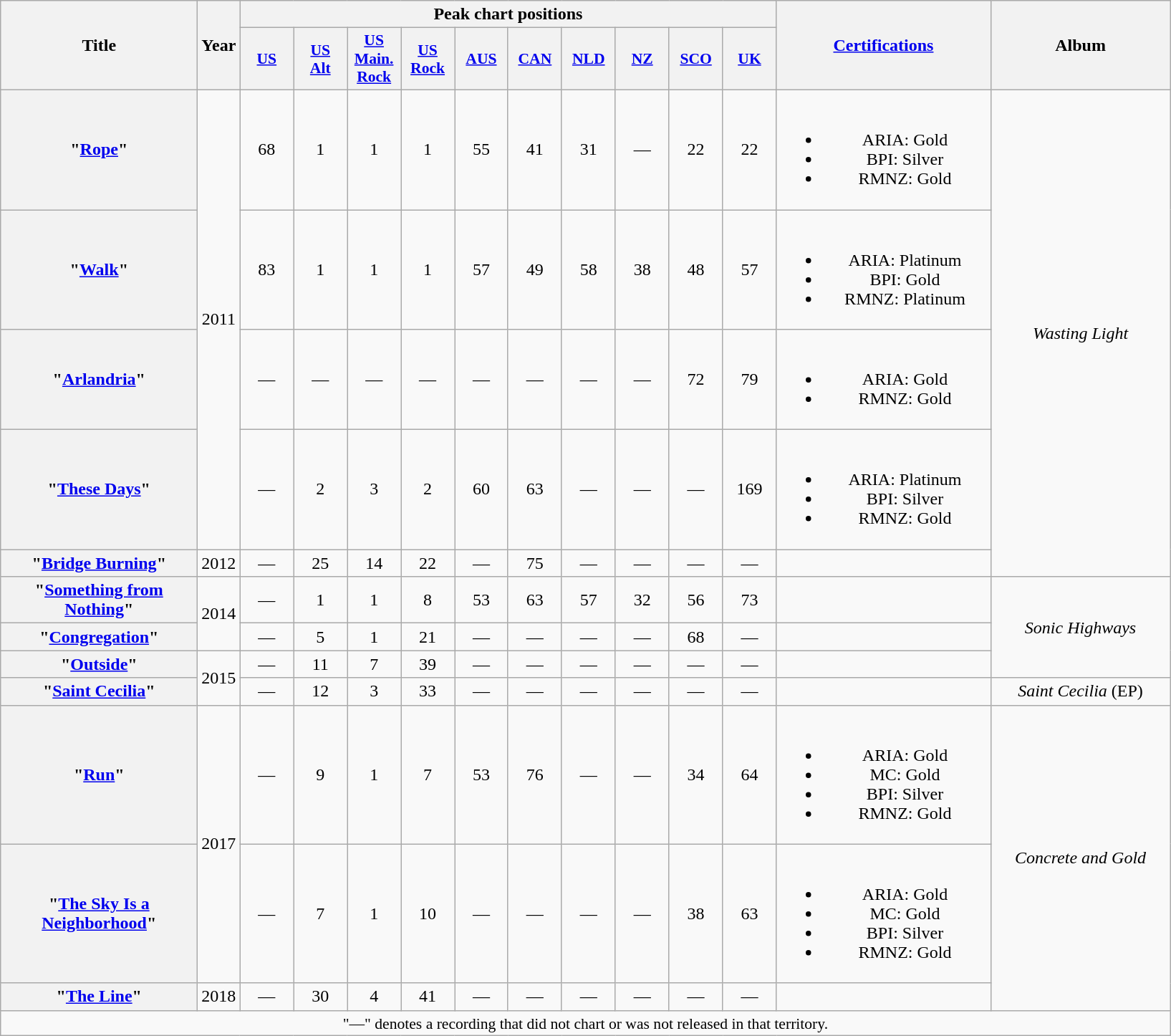<table class="wikitable plainrowheaders" style="text-align:center;">
<tr>
<th scope="col" rowspan="2" style="width:11em;">Title</th>
<th scope="col" rowspan="2" style="width:2em;">Year</th>
<th scope="col" colspan="10">Peak chart positions</th>
<th scope="col" rowspan="2" style="width:12em;"><a href='#'>Certifications</a></th>
<th scope="col" rowspan="2" style="width:10em;">Album</th>
</tr>
<tr>
<th scope="col" style="width:3em;font-size:90%;"><a href='#'>US</a><br></th>
<th scope="col" style="width:3em;font-size:90%;"><a href='#'>US<br>Alt</a><br></th>
<th scope="col" style="width:3em;font-size:90%;"><a href='#'>US<br>Main.<br>Rock</a><br></th>
<th scope="col" style="width:3em;font-size:90%;"><a href='#'>US<br>Rock</a><br></th>
<th scope="col" style="width:3em;font-size:90%;"><a href='#'>AUS</a><br></th>
<th scope="col" style="width:3em;font-size:90%;"><a href='#'>CAN</a><br></th>
<th scope="col" style="width:3em;font-size:90%;"><a href='#'>NLD</a><br></th>
<th scope="col" style="width:3em;font-size:90%;"><a href='#'>NZ</a><br></th>
<th scope="col" style="width:3em;font-size:90%;"><a href='#'>SCO</a><br></th>
<th scope="col" style="width:3em;font-size:90%;"><a href='#'>UK</a><br></th>
</tr>
<tr>
<th scope="row">"<a href='#'>Rope</a>"</th>
<td rowspan="4">2011</td>
<td>68</td>
<td>1</td>
<td>1</td>
<td>1</td>
<td>55</td>
<td>41</td>
<td>31</td>
<td>—</td>
<td>22</td>
<td>22</td>
<td><br><ul><li>ARIA: Gold</li><li>BPI: Silver</li><li>RMNZ: Gold</li></ul></td>
<td rowspan="5"><em>Wasting Light</em></td>
</tr>
<tr>
<th scope="row">"<a href='#'>Walk</a>"</th>
<td>83</td>
<td>1</td>
<td>1</td>
<td>1</td>
<td>57</td>
<td>49</td>
<td>58</td>
<td>38</td>
<td>48</td>
<td>57</td>
<td><br><ul><li>ARIA: Platinum</li><li>BPI: Gold</li><li>RMNZ: Platinum</li></ul></td>
</tr>
<tr>
<th scope="row">"<a href='#'>Arlandria</a>"</th>
<td>—</td>
<td>—</td>
<td>—</td>
<td>—</td>
<td>—</td>
<td>—</td>
<td>—</td>
<td>—</td>
<td>72</td>
<td>79</td>
<td><br><ul><li>ARIA: Gold</li><li>RMNZ: Gold</li></ul></td>
</tr>
<tr>
<th scope="row">"<a href='#'>These Days</a>"</th>
<td>—</td>
<td>2</td>
<td>3</td>
<td>2</td>
<td>60</td>
<td>63</td>
<td>—</td>
<td>—</td>
<td>—</td>
<td>169</td>
<td><br><ul><li>ARIA: Platinum</li><li>BPI: Silver</li><li>RMNZ: Gold</li></ul></td>
</tr>
<tr>
<th scope="row">"<a href='#'>Bridge Burning</a>"</th>
<td>2012</td>
<td>—</td>
<td>25</td>
<td>14</td>
<td>22</td>
<td>—</td>
<td>75</td>
<td>—</td>
<td>—</td>
<td>—</td>
<td>—</td>
<td></td>
</tr>
<tr>
<th scope="row">"<a href='#'>Something from Nothing</a>"</th>
<td rowspan="2">2014</td>
<td>—</td>
<td>1</td>
<td>1</td>
<td>8</td>
<td>53</td>
<td>63</td>
<td>57</td>
<td>32</td>
<td>56</td>
<td>73</td>
<td></td>
<td rowspan="3"><em>Sonic Highways</em></td>
</tr>
<tr>
<th scope="row">"<a href='#'>Congregation</a>"</th>
<td>—</td>
<td>5</td>
<td>1</td>
<td>21</td>
<td>—</td>
<td>—</td>
<td>—</td>
<td>—</td>
<td>68</td>
<td>—</td>
<td></td>
</tr>
<tr>
<th scope="row">"<a href='#'>Outside</a>"</th>
<td rowspan="2">2015</td>
<td>—</td>
<td>11</td>
<td>7</td>
<td>39</td>
<td>—</td>
<td>—</td>
<td>—</td>
<td>—</td>
<td>—</td>
<td>—</td>
<td></td>
</tr>
<tr>
<th scope="row">"<a href='#'>Saint Cecilia</a>"</th>
<td>—</td>
<td>12</td>
<td>3</td>
<td>33</td>
<td>—</td>
<td>—</td>
<td>—</td>
<td>—</td>
<td>—</td>
<td>—</td>
<td></td>
<td><em>Saint Cecilia</em> (EP)</td>
</tr>
<tr>
<th scope="row">"<a href='#'>Run</a>"</th>
<td rowspan="2">2017</td>
<td>—</td>
<td>9</td>
<td>1</td>
<td>7</td>
<td>53</td>
<td>76</td>
<td>—</td>
<td>—</td>
<td>34</td>
<td>64</td>
<td><br><ul><li>ARIA: Gold</li><li>MC: Gold</li><li>BPI: Silver</li><li>RMNZ: Gold</li></ul></td>
<td rowspan="3"><em>Concrete and Gold</em></td>
</tr>
<tr>
<th scope="row">"<a href='#'>The Sky Is a Neighborhood</a>"</th>
<td>—</td>
<td>7</td>
<td>1</td>
<td>10</td>
<td>—</td>
<td>—</td>
<td>—</td>
<td>—</td>
<td>38</td>
<td>63</td>
<td><br><ul><li>ARIA: Gold</li><li>MC: Gold</li><li>BPI: Silver</li><li>RMNZ: Gold</li></ul></td>
</tr>
<tr>
<th scope="row">"<a href='#'>The Line</a>"</th>
<td>2018</td>
<td>—</td>
<td>30</td>
<td>4</td>
<td>41</td>
<td>—</td>
<td>—</td>
<td>—</td>
<td>—</td>
<td>—</td>
<td>—</td>
<td></td>
</tr>
<tr>
<td colspan="14" style="font-size:90%">"—" denotes a recording that did not chart or was not released in that territory.</td>
</tr>
</table>
